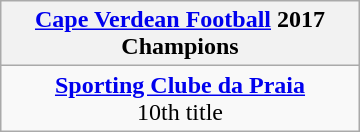<table class="wikitable" style="margin: 0 auto; width: 240px;">
<tr>
<th><a href='#'>Cape Verdean Football</a> 2017<br>Champions</th>
</tr>
<tr>
<td align=center><strong><a href='#'>Sporting Clube da Praia</a></strong><br>10th title</td>
</tr>
</table>
